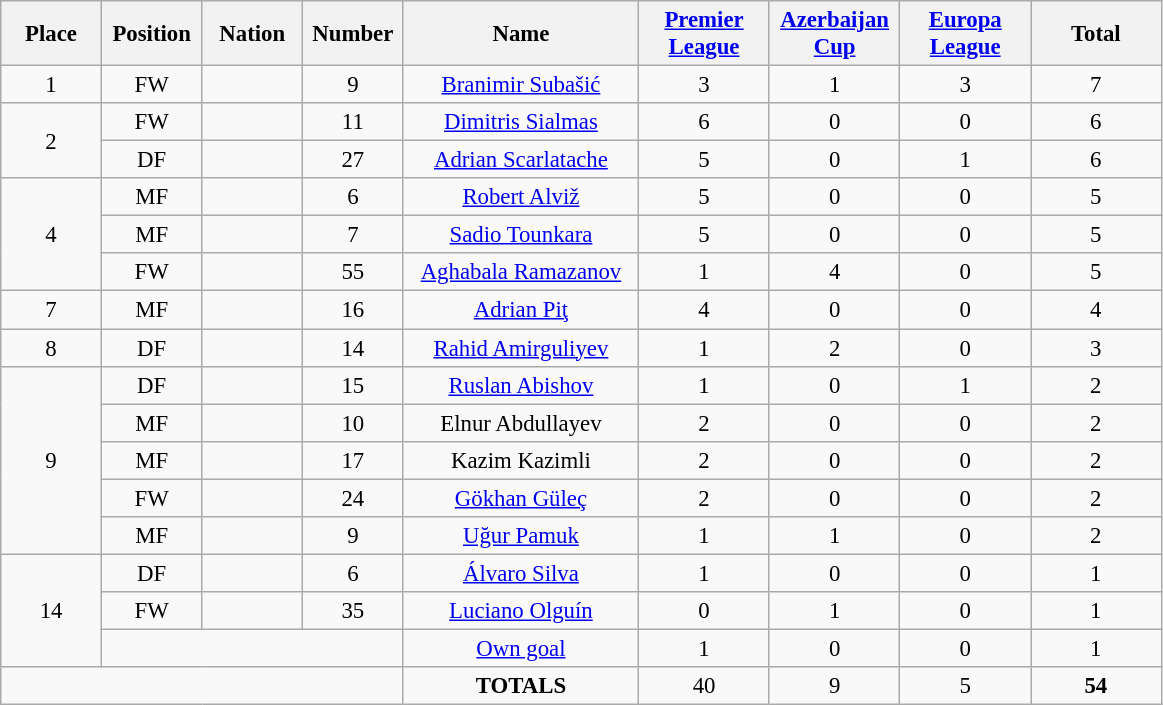<table class="wikitable" style="font-size: 95%; text-align: center;">
<tr>
<th width=60>Place</th>
<th width=60>Position</th>
<th width=60>Nation</th>
<th width=60>Number</th>
<th width=150>Name</th>
<th width=80><a href='#'>Premier League</a></th>
<th width=80><a href='#'>Azerbaijan Cup</a></th>
<th width=80><a href='#'>Europa League</a></th>
<th width=80>Total</th>
</tr>
<tr>
<td>1</td>
<td>FW</td>
<td></td>
<td>9</td>
<td><a href='#'>Branimir Subašić</a></td>
<td>3</td>
<td>1</td>
<td>3</td>
<td>7</td>
</tr>
<tr>
<td rowspan="2">2</td>
<td>FW</td>
<td></td>
<td>11</td>
<td><a href='#'>Dimitris Sialmas</a></td>
<td>6</td>
<td>0</td>
<td>0</td>
<td>6</td>
</tr>
<tr>
<td>DF</td>
<td></td>
<td>27</td>
<td><a href='#'>Adrian Scarlatache</a></td>
<td>5</td>
<td>0</td>
<td>1</td>
<td>6</td>
</tr>
<tr>
<td rowspan="3">4</td>
<td>MF</td>
<td></td>
<td>6</td>
<td><a href='#'>Robert Alviž</a></td>
<td>5</td>
<td>0</td>
<td>0</td>
<td>5</td>
</tr>
<tr>
<td>MF</td>
<td></td>
<td>7</td>
<td><a href='#'>Sadio Tounkara</a></td>
<td>5</td>
<td>0</td>
<td>0</td>
<td>5</td>
</tr>
<tr>
<td>FW</td>
<td></td>
<td>55</td>
<td><a href='#'>Aghabala Ramazanov</a></td>
<td>1</td>
<td>4</td>
<td>0</td>
<td>5</td>
</tr>
<tr>
<td>7</td>
<td>MF</td>
<td></td>
<td>16</td>
<td><a href='#'>Adrian Piţ</a></td>
<td>4</td>
<td>0</td>
<td>0</td>
<td>4</td>
</tr>
<tr>
<td>8</td>
<td>DF</td>
<td></td>
<td>14</td>
<td><a href='#'>Rahid Amirguliyev</a></td>
<td>1</td>
<td>2</td>
<td>0</td>
<td>3</td>
</tr>
<tr>
<td rowspan="5">9</td>
<td>DF</td>
<td></td>
<td>15</td>
<td><a href='#'>Ruslan Abishov</a></td>
<td>1</td>
<td>0</td>
<td>1</td>
<td>2</td>
</tr>
<tr>
<td>MF</td>
<td></td>
<td>10</td>
<td>Elnur Abdullayev</td>
<td>2</td>
<td>0</td>
<td>0</td>
<td>2</td>
</tr>
<tr>
<td>MF</td>
<td></td>
<td>17</td>
<td>Kazim Kazimli</td>
<td>2</td>
<td>0</td>
<td>0</td>
<td>2</td>
</tr>
<tr>
<td>FW</td>
<td></td>
<td>24</td>
<td><a href='#'>Gökhan Güleç</a></td>
<td>2</td>
<td>0</td>
<td>0</td>
<td>2</td>
</tr>
<tr>
<td>MF</td>
<td></td>
<td>9</td>
<td><a href='#'>Uğur Pamuk</a></td>
<td>1</td>
<td>1</td>
<td>0</td>
<td>2</td>
</tr>
<tr>
<td rowspan="3">14</td>
<td>DF</td>
<td></td>
<td>6</td>
<td><a href='#'>Álvaro Silva</a></td>
<td>1</td>
<td>0</td>
<td>0</td>
<td>1</td>
</tr>
<tr>
<td>FW</td>
<td></td>
<td>35</td>
<td><a href='#'>Luciano Olguín</a></td>
<td>0</td>
<td>1</td>
<td>0</td>
<td>1</td>
</tr>
<tr>
<td colspan="3"></td>
<td><a href='#'>Own goal</a></td>
<td>1</td>
<td>0</td>
<td>0</td>
<td>1</td>
</tr>
<tr>
<td colspan="4"></td>
<td><strong>TOTALS</strong></td>
<td>40</td>
<td>9</td>
<td>5</td>
<td><strong>54</strong></td>
</tr>
</table>
